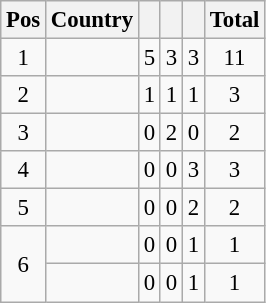<table class=wikitable style="font-size:95%; text-align: center">
<tr>
<th>Pos</th>
<th>Country</th>
<th></th>
<th></th>
<th></th>
<th>Total</th>
</tr>
<tr>
<td>1</td>
<td style=text-align:left></td>
<td>5</td>
<td>3</td>
<td>3</td>
<td>11</td>
</tr>
<tr>
<td>2</td>
<td style=text-align:left></td>
<td>1</td>
<td>1</td>
<td>1</td>
<td>3</td>
</tr>
<tr>
<td>3</td>
<td style=text-align:left></td>
<td>0</td>
<td>2</td>
<td>0</td>
<td>2</td>
</tr>
<tr>
<td>4</td>
<td style=text-align:left></td>
<td>0</td>
<td>0</td>
<td>3</td>
<td>3</td>
</tr>
<tr>
<td>5</td>
<td style=text-align:left></td>
<td>0</td>
<td>0</td>
<td>2</td>
<td>2</td>
</tr>
<tr>
<td rowspan=2>6</td>
<td style=text-align:left></td>
<td>0</td>
<td>0</td>
<td>1</td>
<td>1</td>
</tr>
<tr>
<td style=text-align:left></td>
<td>0</td>
<td>0</td>
<td>1</td>
<td>1</td>
</tr>
</table>
